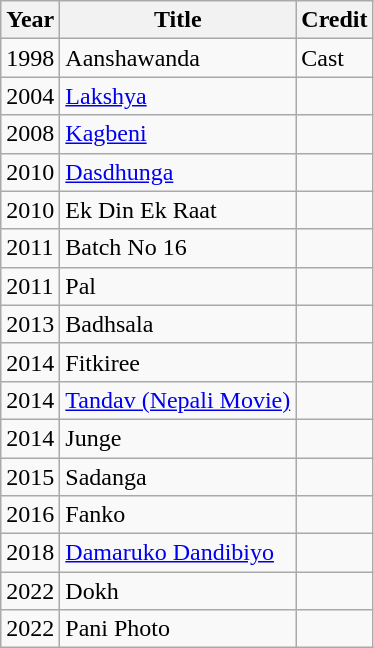<table class="wikitable sortable">
<tr>
<th>Year</th>
<th>Title</th>
<th>Credit</th>
</tr>
<tr>
<td>1998</td>
<td>Aanshawanda</td>
<td>Cast</td>
</tr>
<tr>
<td>2004</td>
<td><a href='#'>Lakshya</a></td>
<td></td>
</tr>
<tr>
<td>2008</td>
<td><a href='#'>Kagbeni</a></td>
<td></td>
</tr>
<tr>
<td>2010</td>
<td><a href='#'>Dasdhunga</a></td>
<td></td>
</tr>
<tr>
<td>2010</td>
<td>Ek Din Ek Raat</td>
<td></td>
</tr>
<tr>
<td>2011</td>
<td>Batch No 16</td>
<td></td>
</tr>
<tr>
<td>2011</td>
<td>Pal</td>
<td></td>
</tr>
<tr>
<td>2013</td>
<td>Badhsala</td>
<td></td>
</tr>
<tr>
<td>2014</td>
<td>Fitkiree</td>
<td></td>
</tr>
<tr>
<td>2014</td>
<td><a href='#'>Tandav (Nepali Movie)</a></td>
<td></td>
</tr>
<tr>
<td>2014</td>
<td>Junge</td>
<td></td>
</tr>
<tr>
<td>2015</td>
<td>Sadanga</td>
<td></td>
</tr>
<tr>
<td>2016</td>
<td>Fanko</td>
<td></td>
</tr>
<tr>
<td>2018</td>
<td><a href='#'>Damaruko Dandibiyo</a></td>
<td></td>
</tr>
<tr>
<td>2022</td>
<td>Dokh</td>
<td></td>
</tr>
<tr>
<td>2022</td>
<td>Pani Photo</td>
</tr>
</table>
